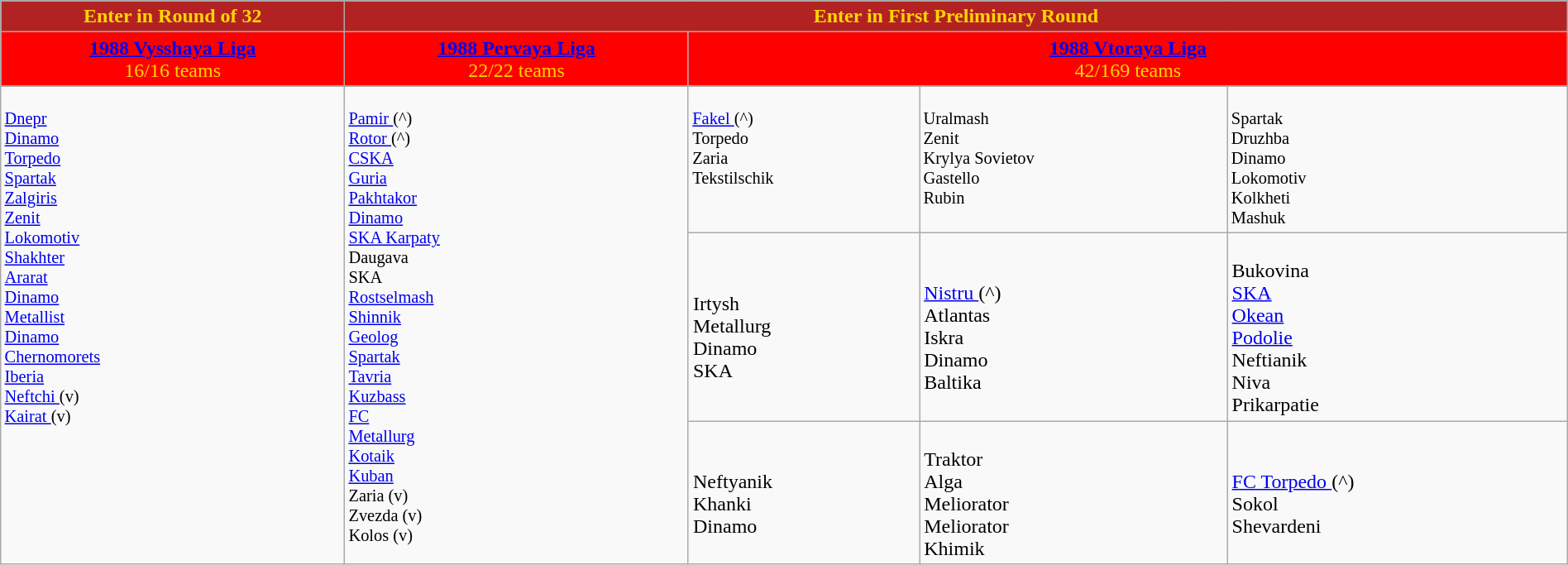<table class="wikitable" style="width:100%;">
<tr style="background:Firebrick; text-align:center;">
<td style="width:18%; color:Gold" colspan="1"><strong>Enter in Round of 32</strong></td>
<td style="width:82%; color:Gold" colspan="4"><strong>Enter in First Preliminary Round</strong></td>
</tr>
<tr style="background:Red;">
<td style="text-align:center; width:18%; color:Gold"><strong><a href='#'><span>1988 Vysshaya Liga</span></a></strong><br>16/16 teams</td>
<td style="text-align:center; width:18%; color:Gold"><strong><a href='#'><span>1988 Pervaya Liga</span></a></strong><br>22/22 teams</td>
<td style="text-align:center; width:46%; color:Gold" colspan=3><strong><a href='#'><span>1988 Vtoraya Liga</span></a></strong><br>42/169 teams</td>
</tr>
<tr style="vertical-align:top; font-size:85%;">
<td rowspan=3><br> <a href='#'>Dnepr </a><br>
 <a href='#'>Dinamo </a><br>
 <a href='#'>Torpedo </a><br>
 <a href='#'>Spartak </a><br>
 <a href='#'>Zalgiris </a><br>
 <a href='#'>Zenit </a><br>
 <a href='#'>Lokomotiv </a><br>
 <a href='#'>Shakhter </a><br>
 <a href='#'>Ararat </a><br>
 <a href='#'>Dinamo </a><br>
 <a href='#'>Metallist </a><br>
 <a href='#'>Dinamo </a><br>
 <a href='#'>Chernomorets </a><br>
 <a href='#'>Iberia </a><br>
 <a href='#'>Neftchi </a> (v)<br>
 <a href='#'>Kairat </a> (v)</td>
<td rowspan=3><br> <a href='#'>Pamir </a> (^)<br>
 <a href='#'>Rotor </a> (^)<br>
 <a href='#'>CSKA </a><br>
 <a href='#'>Guria </a><br>
 <a href='#'>Pakhtakor </a><br>
 <a href='#'>Dinamo </a><br>
 <a href='#'>SKA Karpaty </a><br>
 Daugava <br>
 SKA <br>
 <a href='#'>Rostselmash </a><br>
 <a href='#'>Shinnik </a><br>
 <a href='#'>Geolog </a><br>
 <a href='#'>Spartak </a><br>
 <a href='#'>Tavria </a><br>
 <a href='#'>Kuzbass </a><br>
 <a href='#'>FC </a><br>
 <a href='#'>Metallurg </a><br>
 <a href='#'>Kotaik </a><br>
 <a href='#'>Kuban </a><br>
 Zaria  (v)<br>
 Zvezda  (v)<br>
 Kolos  (v)<br></td>
<td><br> <a href='#'>Fakel </a> (^)<br>
 Torpedo <br>
 Zaria <br>
 Tekstilschik <br></td>
<td><br> Uralmash <br>
 Zenit <br>
 Krylya Sovietov <br>
 Gastello <br>
 Rubin <br></td>
<td><br> Spartak <br>
 Druzhba <br>
 Dinamo <br>
 Lokomotiv <br>
 Kolkheti <br>
 Mashuk <br></td>
</tr>
<tr>
<td><br> Irtysh <br>
 Metallurg <br>
 Dinamo <br>
 SKA <br></td>
<td><br> <a href='#'>Nistru </a> (^)<br>
 Atlantas <br>
 Iskra <br>
 Dinamo <br>
 Baltika <br></td>
<td><br> Bukovina <br>
 <a href='#'>SKA </a><br>
 <a href='#'>Okean </a><br>
 <a href='#'>Podolie </a><br>
 Neftianik <br>
 Niva <br>
 Prikarpatie <br></td>
</tr>
<tr>
<td><br> Neftyanik <br>
 Khanki <br>
 Dinamo <br></td>
<td><br> Traktor <br>
 Alga <br>
 Meliorator <br>
 Meliorator <br>
 Khimik <br></td>
<td><br> <a href='#'>FC Torpedo </a> (^)<br>
 Sokol <br>
 Shevardeni <br></td>
</tr>
</table>
